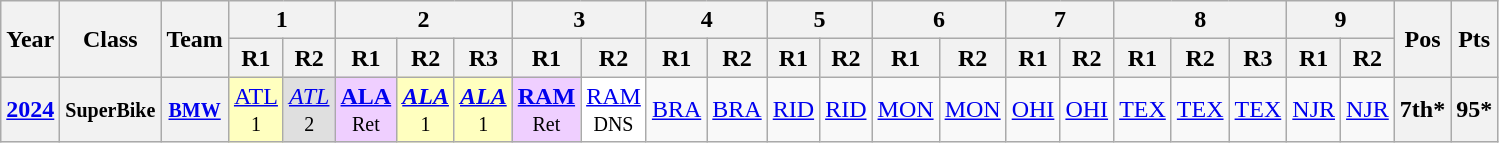<table class="wikitable" style="text-align:center">
<tr>
<th rowspan="2">Year</th>
<th rowspan="2">Class</th>
<th rowspan="2">Team</th>
<th colspan="2">1</th>
<th colspan="3">2</th>
<th colspan="2">3</th>
<th colspan="2">4</th>
<th colspan="2">5</th>
<th colspan="2">6</th>
<th colspan="2">7</th>
<th colspan="3">8</th>
<th colspan="2">9</th>
<th rowspan="2">Pos</th>
<th rowspan="2">Pts</th>
</tr>
<tr>
<th>R1</th>
<th>R2</th>
<th>R1</th>
<th>R2</th>
<th>R3</th>
<th>R1</th>
<th>R2</th>
<th>R1</th>
<th>R2</th>
<th>R1</th>
<th>R2</th>
<th>R1</th>
<th>R2</th>
<th>R1</th>
<th>R2</th>
<th>R1</th>
<th>R2</th>
<th>R3</th>
<th>R1</th>
<th>R2</th>
</tr>
<tr>
<th><a href='#'>2024</a></th>
<th><small>SuperBike</small></th>
<th><small><a href='#'>BMW</a></small></th>
<td style="background:#FFFFBF;"><a href='#'>ATL</a><br><small>1</small></td>
<td style="background:#DFDFDF;"><em><a href='#'>ATL</a></em><br><small>2</small></td>
<td style="background:#EFCFFF;"><strong><a href='#'>ALA</a></strong><br><small>Ret</small></td>
<td style="background:#FFFFBF;"><strong><em><a href='#'>ALA</a></em></strong><br><small>1</small></td>
<td style="background:#FFFFBF;"><strong><em><a href='#'>ALA</a></em></strong><br><small>1</small></td>
<td style="background:#EFCFFF;"><strong><a href='#'>RAM</a></strong><br><small>Ret</small></td>
<td style="background:#FFFFFF;"><a href='#'>RAM</a><br><small>DNS</small></td>
<td style="background:#;"><a href='#'>BRA</a><br><small></small></td>
<td style="background:#;"><a href='#'>BRA</a><br><small></small></td>
<td><a href='#'>RID</a><br><small></small></td>
<td><a href='#'>RID</a><br><small></small></td>
<td><a href='#'>MON</a><br><small></small></td>
<td><a href='#'>MON</a><br><small></small></td>
<td><a href='#'>OHI</a><br><small></small></td>
<td><a href='#'>OHI</a><br><small></small></td>
<td><a href='#'>TEX</a><br><small></small></td>
<td><a href='#'>TEX</a><br><small></small></td>
<td><a href='#'>TEX</a><br><small></small></td>
<td><a href='#'>NJR</a><br><small></small></td>
<td><a href='#'>NJR</a><br><small></small></td>
<th>7th*</th>
<th>95*</th>
</tr>
</table>
